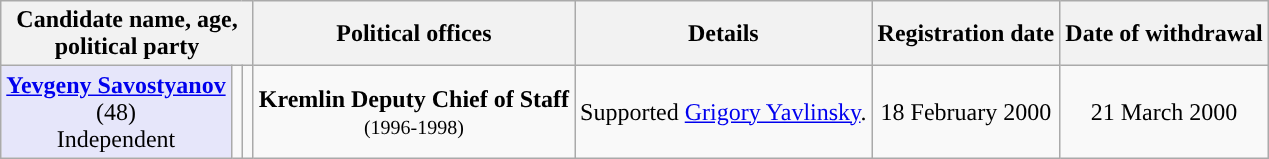<table class="wikitable" style="text-align:center;">
<tr>
<th colspan="3">Candidate name, age,<br>political party</th>
<th>Political offices</th>
<th>Details</th>
<th>Registration date</th>
<th>Date of withdrawal</th>
</tr>
<tr>
<td style="background:lavender;"><strong><a href='#'>Yevgeny Savostyanov</a></strong><br>(48)<br>Independent</td>
<td></td>
<td style="background-color:"></td>
<td><strong>Kremlin Deputy Chief of Staff</strong><br><small>(1996-1998)</small></td>
<td>Supported <a href='#'>Grigory Yavlinsky</a>.</td>
<td>18 February 2000</td>
<td>21 March 2000</td>
</tr>
</table>
